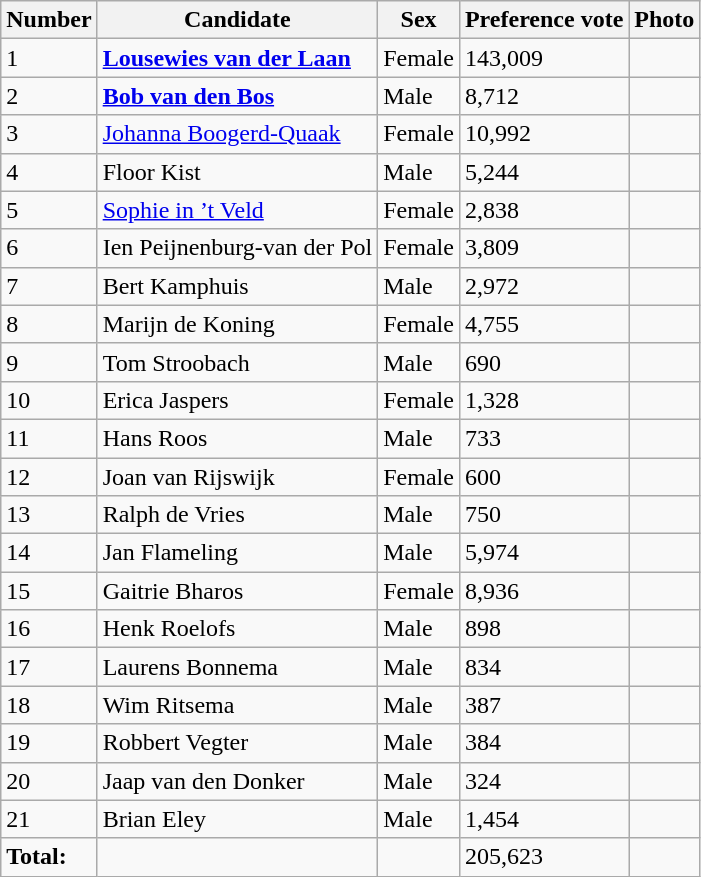<table class="wikitable vatop">
<tr>
<th>Number</th>
<th>Candidate</th>
<th>Sex</th>
<th>Preference vote</th>
<th>Photo</th>
</tr>
<tr>
<td>1</td>
<td><strong><a href='#'>Lousewies van der Laan</a></strong></td>
<td>Female</td>
<td>143,009</td>
<td></td>
</tr>
<tr>
<td>2</td>
<td><strong><a href='#'>Bob van den Bos</a></strong></td>
<td>Male</td>
<td>8,712</td>
<td></td>
</tr>
<tr>
<td>3</td>
<td><a href='#'>Johanna Boogerd-Quaak</a></td>
<td>Female</td>
<td>10,992</td>
<td></td>
</tr>
<tr>
<td>4</td>
<td>Floor Kist</td>
<td>Male</td>
<td>5,244</td>
<td></td>
</tr>
<tr>
<td>5</td>
<td><a href='#'>Sophie in ’t Veld</a></td>
<td>Female</td>
<td>2,838</td>
<td></td>
</tr>
<tr>
<td>6</td>
<td>Ien Peijnenburg-van der Pol</td>
<td>Female</td>
<td>3,809</td>
<td></td>
</tr>
<tr>
<td>7</td>
<td>Bert Kamphuis</td>
<td>Male</td>
<td>2,972</td>
<td></td>
</tr>
<tr>
<td>8</td>
<td>Marijn de Koning</td>
<td>Female</td>
<td>4,755</td>
<td></td>
</tr>
<tr>
<td>9</td>
<td>Tom Stroobach</td>
<td>Male</td>
<td>690</td>
<td></td>
</tr>
<tr>
<td>10</td>
<td>Erica Jaspers</td>
<td>Female</td>
<td>1,328</td>
<td></td>
</tr>
<tr>
<td>11</td>
<td>Hans Roos</td>
<td>Male</td>
<td>733</td>
<td></td>
</tr>
<tr>
<td>12</td>
<td>Joan van Rijswijk</td>
<td>Female</td>
<td>600</td>
<td></td>
</tr>
<tr>
<td>13</td>
<td>Ralph de Vries</td>
<td>Male</td>
<td>750</td>
<td></td>
</tr>
<tr>
<td>14</td>
<td>Jan Flameling</td>
<td>Male</td>
<td>5,974</td>
<td></td>
</tr>
<tr>
<td>15</td>
<td>Gaitrie Bharos</td>
<td>Female</td>
<td>8,936</td>
<td></td>
</tr>
<tr>
<td>16</td>
<td>Henk Roelofs</td>
<td>Male</td>
<td>898</td>
<td></td>
</tr>
<tr>
<td>17</td>
<td>Laurens Bonnema</td>
<td>Male</td>
<td>834</td>
<td></td>
</tr>
<tr>
<td>18</td>
<td>Wim Ritsema</td>
<td>Male</td>
<td>387</td>
<td></td>
</tr>
<tr>
<td>19</td>
<td>Robbert Vegter</td>
<td>Male</td>
<td>384</td>
<td></td>
</tr>
<tr>
<td>20</td>
<td>Jaap van den Donker</td>
<td>Male</td>
<td>324</td>
<td></td>
</tr>
<tr>
<td>21</td>
<td>Brian Eley</td>
<td>Male</td>
<td>1,454</td>
<td></td>
</tr>
<tr>
<td><strong>Total:</strong></td>
<td></td>
<td></td>
<td>205,623</td>
<td></td>
</tr>
</table>
